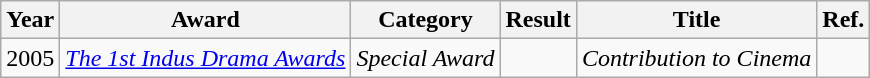<table class="wikitable">
<tr>
<th>Year</th>
<th>Award</th>
<th>Category</th>
<th>Result</th>
<th>Title</th>
<th>Ref.</th>
</tr>
<tr>
<td>2005</td>
<td><em><a href='#'>The 1st Indus Drama Awards</a></em></td>
<td><em>Special Award</em></td>
<td></td>
<td><em>Contribution to Cinema</em></td>
<td></td>
</tr>
</table>
